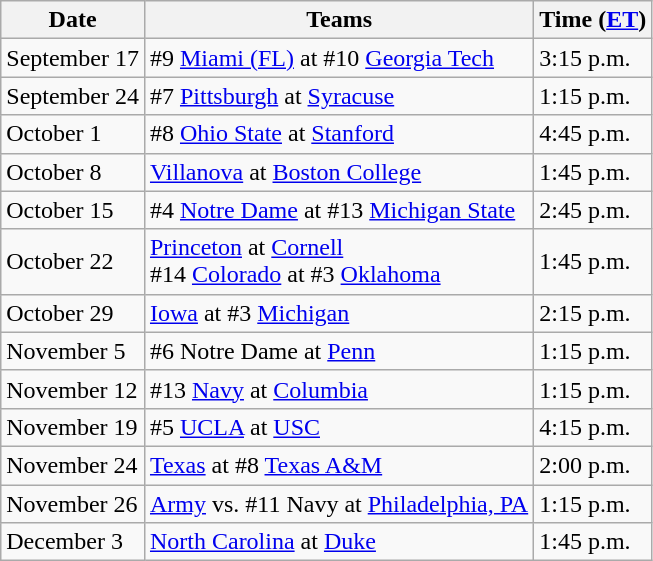<table class="wikitable">
<tr>
<th>Date</th>
<th>Teams</th>
<th>Time (<a href='#'>ET</a>)</th>
</tr>
<tr>
<td>September 17</td>
<td>#9 <a href='#'>Miami (FL)</a> at #10 <a href='#'>Georgia Tech</a></td>
<td>3:15 p.m.</td>
</tr>
<tr>
<td>September 24</td>
<td>#7 <a href='#'>Pittsburgh</a> at <a href='#'>Syracuse</a></td>
<td>1:15 p.m.</td>
</tr>
<tr>
<td>October 1</td>
<td>#8 <a href='#'>Ohio State</a> at <a href='#'>Stanford</a></td>
<td>4:45 p.m.</td>
</tr>
<tr>
<td>October 8</td>
<td><a href='#'>Villanova</a> at <a href='#'>Boston College</a></td>
<td>1:45 p.m.</td>
</tr>
<tr>
<td>October 15</td>
<td>#4 <a href='#'>Notre Dame</a> at #13 <a href='#'>Michigan State</a></td>
<td>2:45 p.m.</td>
</tr>
<tr>
<td>October 22</td>
<td><a href='#'>Princeton</a> at <a href='#'>Cornell</a><br>#14 <a href='#'>Colorado</a> at #3 <a href='#'>Oklahoma</a></td>
<td>1:45 p.m.</td>
</tr>
<tr>
<td>October 29</td>
<td><a href='#'>Iowa</a> at #3 <a href='#'>Michigan</a></td>
<td>2:15 p.m.</td>
</tr>
<tr>
<td>November 5</td>
<td>#6 Notre Dame at <a href='#'>Penn</a></td>
<td>1:15 p.m.</td>
</tr>
<tr>
<td>November 12</td>
<td>#13 <a href='#'>Navy</a> at <a href='#'>Columbia</a></td>
<td>1:15 p.m.</td>
</tr>
<tr>
<td>November 19</td>
<td>#5 <a href='#'>UCLA</a> at <a href='#'>USC</a></td>
<td>4:15 p.m.</td>
</tr>
<tr>
<td>November 24</td>
<td><a href='#'>Texas</a> at #8 <a href='#'>Texas A&M</a></td>
<td>2:00 p.m.</td>
</tr>
<tr>
<td>November 26</td>
<td><a href='#'>Army</a> vs. #11 Navy at <a href='#'>Philadelphia, PA</a></td>
<td>1:15 p.m.</td>
</tr>
<tr>
<td>December 3</td>
<td><a href='#'>North Carolina</a> at <a href='#'>Duke</a></td>
<td>1:45 p.m.</td>
</tr>
</table>
